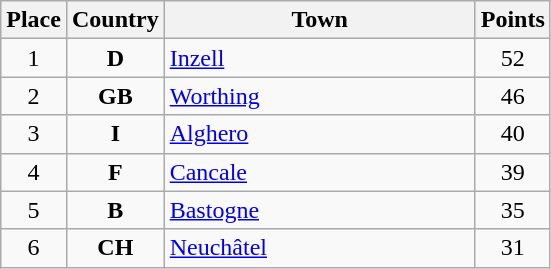<table class="wikitable toptextcells" style="text-align:center;">
<tr>
<th width="25">Place</th>
<th width="25">Country</th>
<th width="200">Town</th>
<th width="25">Points</th>
</tr>
<tr>
<td>1</td>
<td><strong>D</strong></td>
<td style="text-align:left;"><a href='#'>Inzell</a></td>
<td>52</td>
</tr>
<tr>
<td>2</td>
<td><strong>GB</strong></td>
<td style="text-align:left;"><a href='#'>Worthing</a></td>
<td>46</td>
</tr>
<tr>
<td>3</td>
<td><strong>I</strong></td>
<td style="text-align:left;"><a href='#'>Alghero</a></td>
<td>40</td>
</tr>
<tr>
<td>4</td>
<td><strong>F</strong></td>
<td style="text-align:left;"><a href='#'>Cancale</a></td>
<td>39</td>
</tr>
<tr>
<td>5</td>
<td><strong>B</strong></td>
<td style="text-align:left;"><a href='#'>Bastogne</a></td>
<td>35</td>
</tr>
<tr>
<td>6</td>
<td><strong>CH</strong></td>
<td style="text-align:left;"><a href='#'>Neuchâtel</a></td>
<td>31</td>
</tr>
</table>
